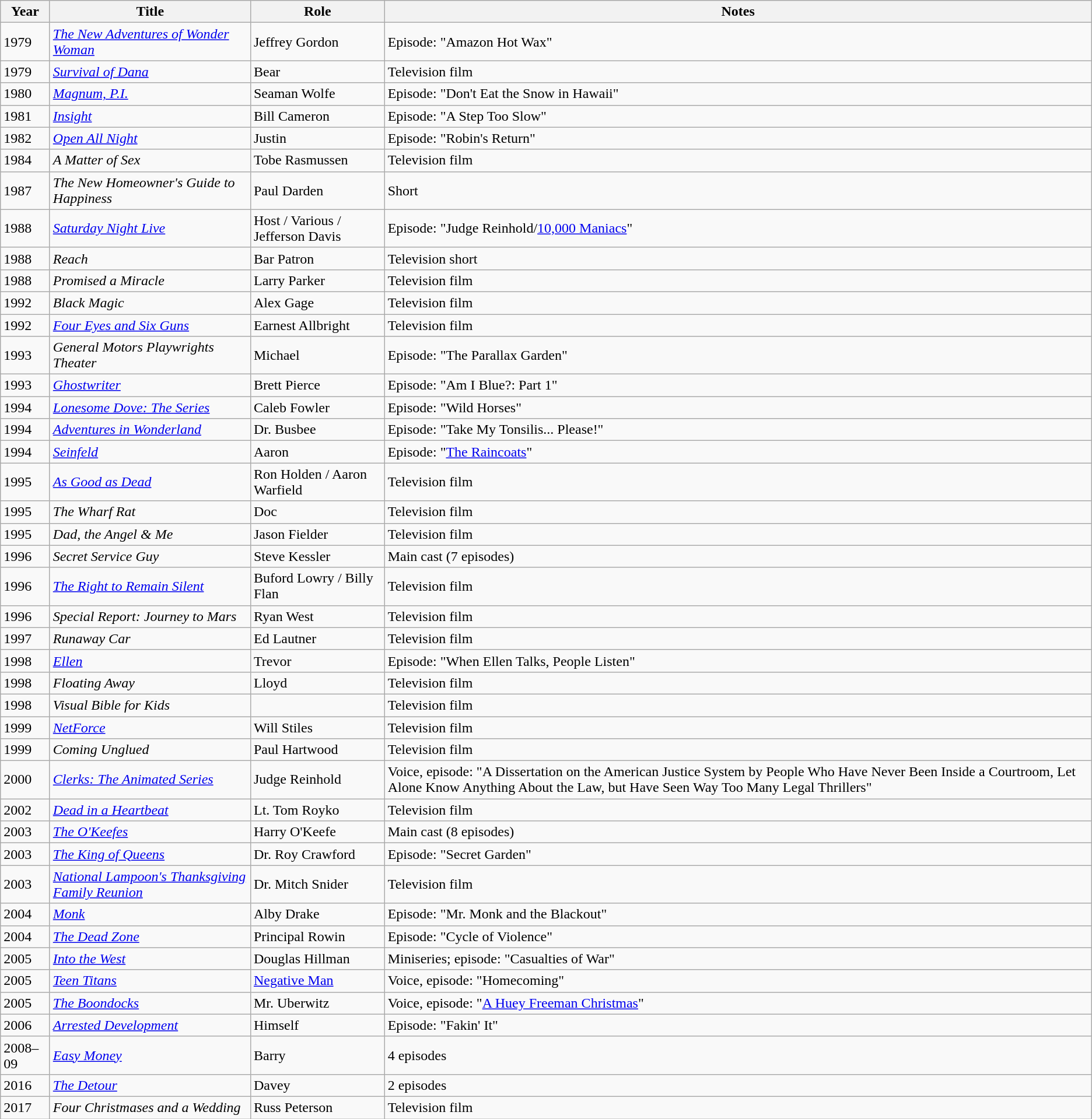<table class="wikitable sortable">
<tr>
<th>Year</th>
<th>Title</th>
<th>Role</th>
<th>Notes</th>
</tr>
<tr>
<td>1979</td>
<td><em><a href='#'>The New Adventures of Wonder Woman</a></em></td>
<td>Jeffrey Gordon</td>
<td>Episode: "Amazon Hot Wax"</td>
</tr>
<tr>
<td>1979</td>
<td><em><a href='#'>Survival of Dana</a></em></td>
<td>Bear</td>
<td>Television film</td>
</tr>
<tr>
<td>1980</td>
<td><em><a href='#'>Magnum, P.I.</a></em></td>
<td>Seaman Wolfe</td>
<td>Episode: "Don't Eat the Snow in Hawaii"</td>
</tr>
<tr>
<td>1981</td>
<td><em><a href='#'>Insight</a></em></td>
<td>Bill Cameron</td>
<td>Episode: "A Step Too Slow"</td>
</tr>
<tr>
<td>1982</td>
<td><em><a href='#'>Open All Night</a></em></td>
<td>Justin</td>
<td>Episode: "Robin's Return"</td>
</tr>
<tr>
<td>1984</td>
<td><em>A Matter of Sex</em></td>
<td>Tobe Rasmussen</td>
<td>Television film</td>
</tr>
<tr>
<td>1987</td>
<td><em>The New Homeowner's Guide to Happiness</em></td>
<td>Paul Darden</td>
<td>Short</td>
</tr>
<tr>
<td>1988</td>
<td><em><a href='#'>Saturday Night Live</a></em></td>
<td>Host / Various / Jefferson Davis</td>
<td>Episode: "Judge Reinhold/<a href='#'>10,000 Maniacs</a>"</td>
</tr>
<tr>
<td>1988</td>
<td><em>Reach</em></td>
<td>Bar Patron</td>
<td>Television short</td>
</tr>
<tr>
<td>1988</td>
<td><em>Promised a Miracle</em></td>
<td>Larry Parker</td>
<td>Television film</td>
</tr>
<tr>
<td>1992</td>
<td><em>Black Magic</em></td>
<td>Alex Gage</td>
<td>Television film</td>
</tr>
<tr>
<td>1992</td>
<td><em><a href='#'>Four Eyes and Six Guns</a></em></td>
<td>Earnest Allbright</td>
<td>Television film</td>
</tr>
<tr>
<td>1993</td>
<td><em>General Motors Playwrights Theater</em></td>
<td>Michael</td>
<td>Episode: "The Parallax Garden"</td>
</tr>
<tr>
<td>1993</td>
<td><em><a href='#'>Ghostwriter</a></em></td>
<td>Brett Pierce</td>
<td>Episode: "Am I Blue?: Part 1"</td>
</tr>
<tr>
<td>1994</td>
<td><em><a href='#'>Lonesome Dove: The Series</a></em></td>
<td>Caleb Fowler</td>
<td>Episode: "Wild Horses"</td>
</tr>
<tr>
<td>1994</td>
<td><em><a href='#'>Adventures in Wonderland</a></em></td>
<td>Dr. Busbee</td>
<td>Episode: "Take My Tonsilis... Please!"</td>
</tr>
<tr>
<td>1994</td>
<td><em><a href='#'>Seinfeld</a></em></td>
<td>Aaron</td>
<td>Episode: "<a href='#'>The Raincoats</a>"</td>
</tr>
<tr>
<td>1995</td>
<td><em><a href='#'>As Good as Dead</a></em></td>
<td>Ron Holden / Aaron Warfield</td>
<td>Television film</td>
</tr>
<tr>
<td>1995</td>
<td><em>The Wharf Rat</em></td>
<td>Doc</td>
<td>Television film</td>
</tr>
<tr>
<td>1995</td>
<td><em>Dad, the Angel & Me</em></td>
<td>Jason Fielder</td>
<td>Television film</td>
</tr>
<tr>
<td>1996</td>
<td><em>Secret Service Guy</em></td>
<td>Steve Kessler</td>
<td>Main cast (7 episodes)</td>
</tr>
<tr>
<td>1996</td>
<td><em><a href='#'>The Right to Remain Silent</a></em></td>
<td>Buford Lowry / Billy Flan</td>
<td>Television film</td>
</tr>
<tr>
<td>1996</td>
<td><em>Special Report: Journey to Mars</em></td>
<td>Ryan West</td>
<td>Television film</td>
</tr>
<tr>
<td>1997</td>
<td><em>Runaway Car</em></td>
<td>Ed Lautner</td>
<td>Television film</td>
</tr>
<tr>
<td>1998</td>
<td><em><a href='#'>Ellen</a></em></td>
<td>Trevor</td>
<td>Episode: "When Ellen Talks, People Listen"</td>
</tr>
<tr>
<td>1998</td>
<td><em>Floating Away</em></td>
<td>Lloyd</td>
<td>Television film</td>
</tr>
<tr>
<td>1998</td>
<td><em>Visual Bible for Kids</em></td>
<td></td>
<td>Television film</td>
</tr>
<tr>
<td>1999</td>
<td><em><a href='#'>NetForce</a></em></td>
<td>Will Stiles</td>
<td>Television film</td>
</tr>
<tr>
<td>1999</td>
<td><em>Coming Unglued</em></td>
<td>Paul Hartwood</td>
<td>Television film</td>
</tr>
<tr>
<td>2000</td>
<td><em><a href='#'>Clerks: The Animated Series</a></em></td>
<td>Judge Reinhold</td>
<td>Voice, episode: "A Dissertation on the American Justice System by People Who Have Never Been Inside a Courtroom, Let Alone Know Anything About the Law, but Have Seen Way Too Many Legal Thrillers"</td>
</tr>
<tr>
<td>2002</td>
<td><em><a href='#'>Dead in a Heartbeat</a></em></td>
<td>Lt. Tom Royko</td>
<td>Television film</td>
</tr>
<tr>
<td>2003</td>
<td><em><a href='#'>The O'Keefes</a></em></td>
<td>Harry O'Keefe</td>
<td>Main cast (8 episodes)</td>
</tr>
<tr>
<td>2003</td>
<td><em><a href='#'>The King of Queens</a></em></td>
<td>Dr. Roy Crawford</td>
<td>Episode: "Secret Garden"</td>
</tr>
<tr>
<td>2003</td>
<td><em><a href='#'>National Lampoon's Thanksgiving Family Reunion</a></em></td>
<td>Dr. Mitch Snider</td>
<td>Television film</td>
</tr>
<tr>
<td>2004</td>
<td><em><a href='#'>Monk</a></em></td>
<td>Alby Drake</td>
<td>Episode: "Mr. Monk and the Blackout"</td>
</tr>
<tr>
<td>2004</td>
<td><em><a href='#'>The Dead Zone</a></em></td>
<td>Principal Rowin</td>
<td>Episode: "Cycle of Violence"</td>
</tr>
<tr>
<td>2005</td>
<td><em><a href='#'>Into the West</a></em></td>
<td>Douglas Hillman</td>
<td>Miniseries; episode: "Casualties of War"</td>
</tr>
<tr>
<td>2005</td>
<td><em><a href='#'>Teen Titans</a></em></td>
<td><a href='#'>Negative Man</a></td>
<td>Voice, episode: "Homecoming"</td>
</tr>
<tr>
<td>2005</td>
<td><em><a href='#'>The Boondocks</a></em></td>
<td>Mr. Uberwitz</td>
<td>Voice, episode: "<a href='#'>A Huey Freeman Christmas</a>"</td>
</tr>
<tr>
<td>2006</td>
<td><em><a href='#'>Arrested Development</a></em></td>
<td>Himself</td>
<td>Episode: "Fakin' It"</td>
</tr>
<tr>
<td>2008–09</td>
<td><em><a href='#'>Easy Money</a></em></td>
<td>Barry</td>
<td>4 episodes</td>
</tr>
<tr>
<td>2016</td>
<td><em><a href='#'>The Detour</a></em></td>
<td>Davey</td>
<td>2 episodes</td>
</tr>
<tr>
<td>2017</td>
<td><em>Four Christmases and a Wedding</em></td>
<td>Russ Peterson</td>
<td>Television film</td>
</tr>
</table>
